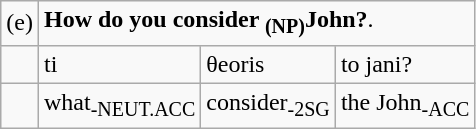<table class="wikitable">
<tr>
<td>(e)</td>
<td colspan= "3"><strong>How do you consider <sub>(NP)</sub>John?</strong>.</td>
</tr>
<tr>
<td></td>
<td>ti</td>
<td>θeoris</td>
<td>to jani?</td>
</tr>
<tr>
<td></td>
<td>what<sub>-NEUT.ACC</sub></td>
<td>consider<sub>-2SG</sub></td>
<td>the John<sub>-ACC</sub></td>
</tr>
</table>
